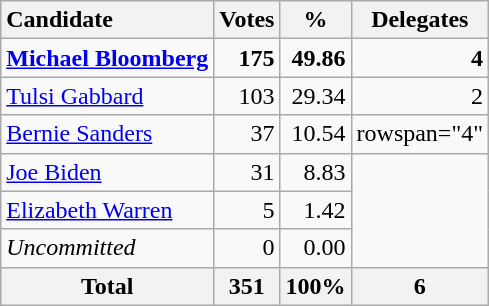<table class="wikitable sortable" style="text-align:right;">
<tr>
<th style="text-align:left;">Candidate</th>
<th>Votes</th>
<th>%</th>
<th>Delegates</th>
</tr>
<tr>
<td style="text-align:left;" data-sort-name="Bloomberg, Michael"><strong><a href='#'>Michael Bloomberg</a></strong></td>
<td><strong>175</strong></td>
<td><strong>49.86</strong></td>
<td><strong>4</strong></td>
</tr>
<tr>
<td style="text-align:left;" data-sort-name="Gabbard, Tulsi"><a href='#'>Tulsi Gabbard</a></td>
<td>103</td>
<td>29.34</td>
<td>2</td>
</tr>
<tr>
<td style="text-align:left;" data-sort-name="Sanders, Bernie"><a href='#'>Bernie Sanders</a></td>
<td>37</td>
<td>10.54</td>
<td>rowspan="4" </td>
</tr>
<tr>
<td style="text-align:left;" data-sort-name="Biden, Joe"><a href='#'>Joe Biden</a></td>
<td>31</td>
<td>8.83</td>
</tr>
<tr>
<td style="text-align:left;" data-sort-name="Warren, Elizabeth"><a href='#'>Elizabeth Warren</a></td>
<td>5</td>
<td>1.42</td>
</tr>
<tr>
<td style="text-align:left;" data-sort-name="Uncommitted"><em>Uncommitted</em></td>
<td>0</td>
<td>0.00</td>
</tr>
<tr>
<th>Total</th>
<th>351</th>
<th>100%</th>
<th>6</th>
</tr>
</table>
